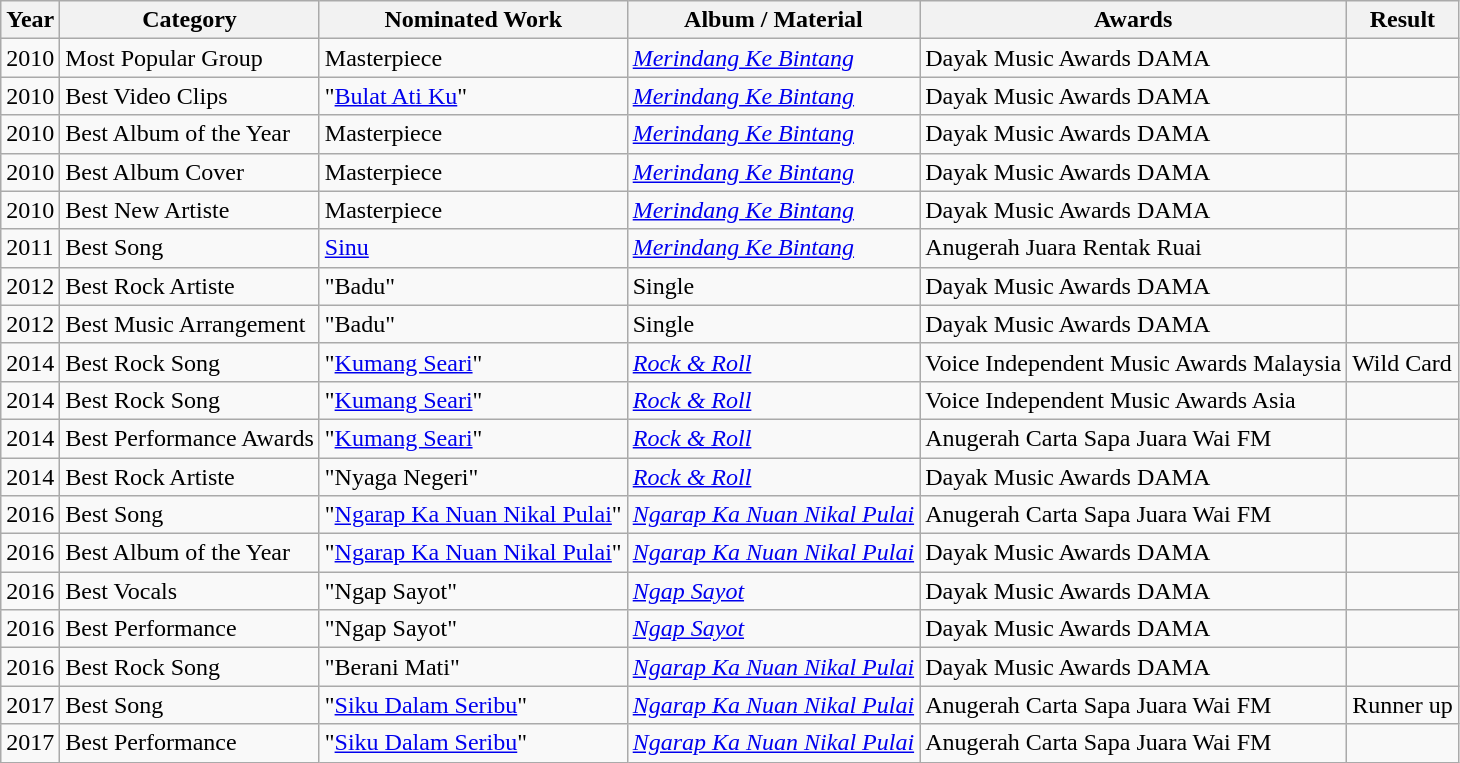<table class="wikitable">
<tr>
<th>Year</th>
<th>Category</th>
<th>Nominated Work</th>
<th>Album / Material</th>
<th>Awards</th>
<th>Result</th>
</tr>
<tr>
<td>2010</td>
<td>Most Popular Group</td>
<td>Masterpiece</td>
<td><em><a href='#'>Merindang Ke Bintang</a></em></td>
<td>Dayak Music Awards DAMA</td>
<td></td>
</tr>
<tr>
<td>2010</td>
<td>Best Video Clips</td>
<td>"<a href='#'>Bulat Ati Ku</a>"</td>
<td><em><a href='#'>Merindang Ke Bintang</a></em></td>
<td>Dayak Music Awards DAMA</td>
<td></td>
</tr>
<tr>
<td>2010</td>
<td>Best Album of the Year</td>
<td>Masterpiece</td>
<td><em><a href='#'>Merindang Ke Bintang</a></em></td>
<td>Dayak Music Awards DAMA</td>
<td></td>
</tr>
<tr>
<td>2010</td>
<td>Best Album Cover</td>
<td>Masterpiece</td>
<td><em><a href='#'>Merindang Ke Bintang</a></em></td>
<td>Dayak Music Awards DAMA</td>
<td></td>
</tr>
<tr>
<td>2010</td>
<td>Best New Artiste</td>
<td>Masterpiece</td>
<td><em><a href='#'>Merindang Ke Bintang</a></em></td>
<td>Dayak Music Awards DAMA</td>
<td></td>
</tr>
<tr>
<td>2011</td>
<td>Best Song</td>
<td><a href='#'>Sinu</a></td>
<td><em><a href='#'>Merindang Ke Bintang</a></em></td>
<td>Anugerah Juara Rentak Ruai</td>
<td></td>
</tr>
<tr>
<td>2012</td>
<td>Best Rock Artiste</td>
<td>"Badu"</td>
<td>Single</td>
<td>Dayak Music Awards DAMA</td>
<td></td>
</tr>
<tr>
<td>2012</td>
<td>Best Music Arrangement</td>
<td>"Badu"</td>
<td>Single</td>
<td>Dayak Music Awards DAMA</td>
<td></td>
</tr>
<tr>
<td>2014</td>
<td>Best Rock Song</td>
<td>"<a href='#'>Kumang Seari</a>"</td>
<td><em><a href='#'>Rock & Roll</a></em></td>
<td>Voice Independent Music Awards Malaysia</td>
<td>Wild Card</td>
</tr>
<tr>
<td>2014</td>
<td>Best Rock Song</td>
<td>"<a href='#'>Kumang Seari</a>"</td>
<td><em><a href='#'>Rock & Roll</a></em></td>
<td>Voice Independent Music Awards Asia</td>
<td></td>
</tr>
<tr>
<td>2014</td>
<td>Best Performance Awards</td>
<td>"<a href='#'>Kumang Seari</a>"</td>
<td><em><a href='#'>Rock & Roll</a></em></td>
<td>Anugerah Carta Sapa Juara Wai FM</td>
<td></td>
</tr>
<tr>
<td>2014</td>
<td>Best Rock Artiste</td>
<td>"Nyaga Negeri"</td>
<td><em><a href='#'>Rock & Roll</a></em></td>
<td>Dayak Music Awards DAMA</td>
<td></td>
</tr>
<tr>
<td>2016</td>
<td>Best Song</td>
<td>"<a href='#'>Ngarap Ka Nuan Nikal Pulai</a>"</td>
<td><em><a href='#'>Ngarap Ka Nuan Nikal Pulai</a></em></td>
<td>Anugerah Carta Sapa Juara Wai FM</td>
<td></td>
</tr>
<tr>
<td>2016</td>
<td>Best Album of the Year</td>
<td>"<a href='#'>Ngarap Ka Nuan Nikal Pulai</a>"</td>
<td><em><a href='#'>Ngarap Ka Nuan Nikal Pulai</a></em></td>
<td>Dayak Music Awards DAMA</td>
<td></td>
</tr>
<tr>
<td>2016</td>
<td>Best Vocals</td>
<td>"Ngap Sayot"</td>
<td><em><a href='#'>Ngap Sayot</a></em></td>
<td>Dayak Music Awards DAMA</td>
<td></td>
</tr>
<tr>
<td>2016</td>
<td>Best Performance</td>
<td>"Ngap Sayot"</td>
<td><em><a href='#'>Ngap Sayot</a></em></td>
<td>Dayak Music Awards DAMA</td>
<td></td>
</tr>
<tr>
<td>2016</td>
<td>Best Rock Song</td>
<td>"Berani Mati"</td>
<td><em><a href='#'>Ngarap Ka Nuan Nikal Pulai</a></em></td>
<td>Dayak Music Awards DAMA</td>
<td></td>
</tr>
<tr>
<td>2017</td>
<td>Best Song</td>
<td>"<a href='#'>Siku Dalam Seribu</a>"</td>
<td><em><a href='#'>Ngarap Ka Nuan Nikal Pulai</a></em></td>
<td>Anugerah Carta Sapa Juara Wai FM</td>
<td>Runner up</td>
</tr>
<tr>
<td>2017</td>
<td>Best Performance</td>
<td>"<a href='#'>Siku Dalam Seribu</a>"</td>
<td><em><a href='#'>Ngarap Ka Nuan Nikal Pulai</a></em></td>
<td>Anugerah Carta Sapa Juara Wai FM</td>
<td></td>
</tr>
</table>
